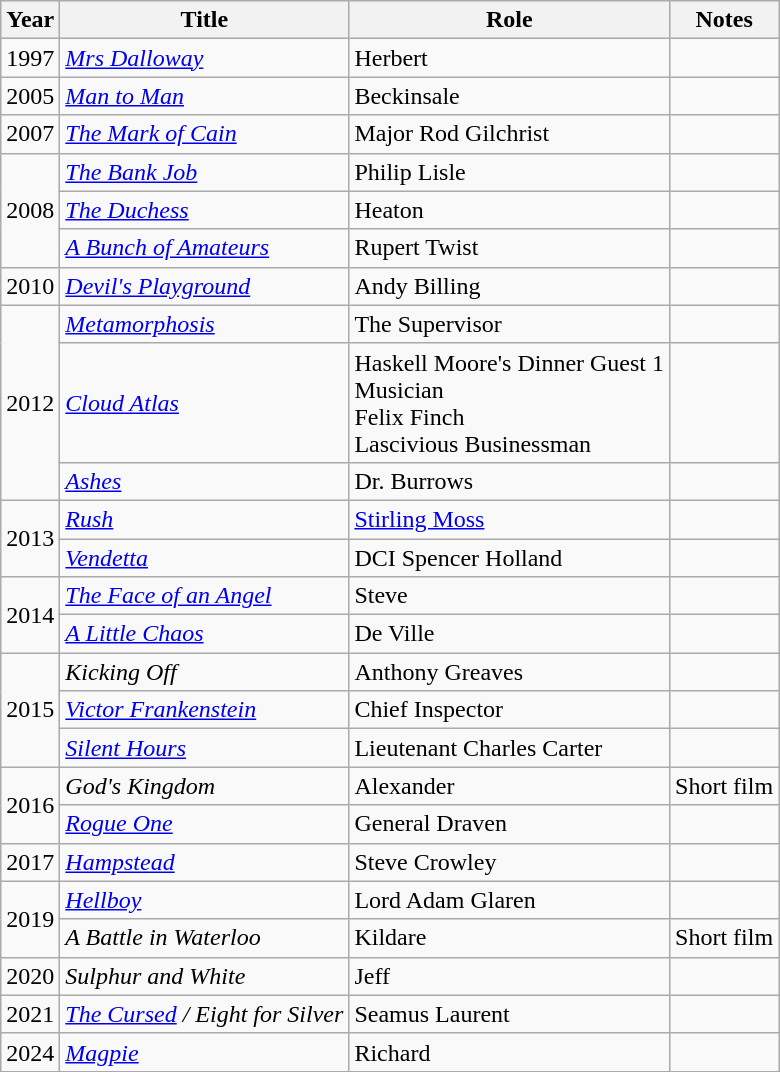<table class="wikitable sortable">
<tr>
<th>Year</th>
<th>Title</th>
<th>Role</th>
<th>Notes</th>
</tr>
<tr>
<td>1997</td>
<td><em><a href='#'>Mrs Dalloway</a></em></td>
<td>Herbert</td>
<td></td>
</tr>
<tr>
<td>2005</td>
<td><em><a href='#'>Man to Man</a></em></td>
<td>Beckinsale</td>
<td></td>
</tr>
<tr>
<td>2007</td>
<td><em><a href='#'>The Mark of Cain</a></em></td>
<td>Major Rod Gilchrist</td>
<td></td>
</tr>
<tr>
<td rowspan="3">2008</td>
<td><em><a href='#'>The Bank Job</a></em></td>
<td>Philip Lisle</td>
<td></td>
</tr>
<tr>
<td><em><a href='#'>The Duchess</a></em></td>
<td>Heaton</td>
<td></td>
</tr>
<tr>
<td><em><a href='#'>A Bunch of Amateurs</a></em></td>
<td>Rupert Twist</td>
<td></td>
</tr>
<tr>
<td>2010</td>
<td><em><a href='#'>Devil's Playground</a></em></td>
<td>Andy Billing</td>
<td></td>
</tr>
<tr>
<td rowspan="3">2012</td>
<td><em><a href='#'>Metamorphosis</a></em></td>
<td>The Supervisor</td>
<td></td>
</tr>
<tr>
<td><em><a href='#'>Cloud Atlas</a></em></td>
<td>Haskell Moore's Dinner Guest 1<br>Musician<br>Felix Finch<br>Lascivious Businessman</td>
<td></td>
</tr>
<tr>
<td><em><a href='#'>Ashes</a></em></td>
<td>Dr. Burrows</td>
<td></td>
</tr>
<tr>
<td rowspan="2">2013</td>
<td><em><a href='#'>Rush</a></em></td>
<td><a href='#'>Stirling Moss</a></td>
<td></td>
</tr>
<tr>
<td><em><a href='#'>Vendetta</a></em></td>
<td>DCI Spencer Holland</td>
<td></td>
</tr>
<tr>
<td rowspan="2">2014</td>
<td><em><a href='#'>The Face of an Angel</a></em></td>
<td>Steve</td>
<td></td>
</tr>
<tr>
<td><em><a href='#'>A Little Chaos</a></em></td>
<td>De Ville</td>
<td></td>
</tr>
<tr>
<td rowspan="3">2015</td>
<td><em>Kicking Off</em></td>
<td>Anthony Greaves</td>
<td></td>
</tr>
<tr>
<td><em><a href='#'>Victor Frankenstein</a></em></td>
<td>Chief Inspector</td>
<td></td>
</tr>
<tr>
<td><em><a href='#'>Silent Hours</a></em></td>
<td>Lieutenant Charles Carter</td>
<td></td>
</tr>
<tr>
<td rowspan="2">2016</td>
<td><em>God's Kingdom</em></td>
<td>Alexander</td>
<td>Short film</td>
</tr>
<tr>
<td><em><a href='#'>Rogue One</a></em></td>
<td>General Draven</td>
<td></td>
</tr>
<tr>
<td>2017</td>
<td><em><a href='#'>Hampstead</a></em></td>
<td>Steve Crowley</td>
<td></td>
</tr>
<tr>
<td rowspan="2">2019</td>
<td><em><a href='#'>Hellboy</a></em></td>
<td>Lord Adam Glaren</td>
<td></td>
</tr>
<tr>
<td><em>A Battle in Waterloo</em></td>
<td>Kildare</td>
<td>Short film</td>
</tr>
<tr>
<td>2020</td>
<td><em>Sulphur and White</em></td>
<td>Jeff</td>
<td></td>
</tr>
<tr>
<td>2021</td>
<td><em><a href='#'>The Cursed</a> / Eight for Silver</em></td>
<td>Seamus Laurent</td>
<td></td>
</tr>
<tr>
<td>2024</td>
<td><em><a href='#'>Magpie</a></em></td>
<td>Richard</td>
<td></td>
</tr>
</table>
